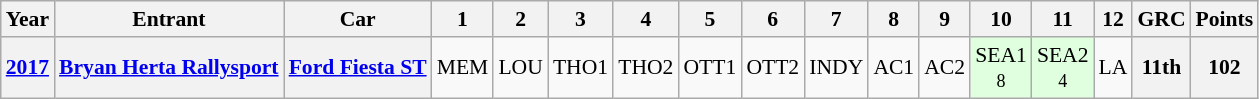<table class="wikitable" border="1" style="text-align:center; font-size:90%;">
<tr>
<th>Year</th>
<th>Entrant</th>
<th>Car</th>
<th>1</th>
<th>2</th>
<th>3</th>
<th>4</th>
<th>5</th>
<th>6</th>
<th>7</th>
<th>8</th>
<th>9</th>
<th>10</th>
<th>11</th>
<th>12</th>
<th>GRC</th>
<th>Points</th>
</tr>
<tr>
<th><a href='#'>2017</a></th>
<th><a href='#'>Bryan Herta Rallysport</a></th>
<th><a href='#'>Ford Fiesta ST</a></th>
<td>MEM</td>
<td>LOU</td>
<td>THO1</td>
<td>THO2</td>
<td>OTT1</td>
<td>OTT2</td>
<td>INDY</td>
<td>AC1</td>
<td>AC2</td>
<td style="background:#DFFFDF;">SEA1<br><small>8</small></td>
<td style="background:#DFFFDF;">SEA2<br><small>4</small></td>
<td>LA</td>
<th>11th</th>
<th>102</th>
</tr>
</table>
